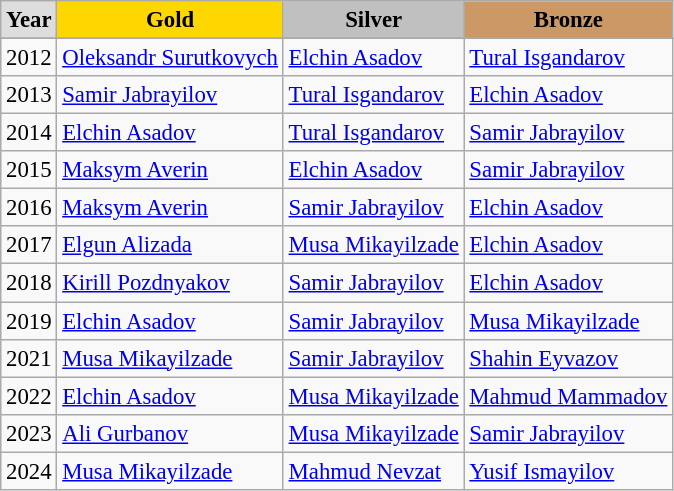<table class="wikitable sortable" style="font-size:95%">
<tr style="text-align:center; background:#e4e4e4; font-weight:bold;">
<td style="background:#ddd; ">Year</td>
<td style="background:gold; ">Gold</td>
<td style="background:silver; ">Silver</td>
<td style="background:#c96; ">Bronze</td>
</tr>
<tr style="background:#efefef;">
</tr>
<tr>
<td>2012</td>
<td><a href='#'>Oleksandr Surutkovych</a></td>
<td><a href='#'>Elchin Asadov</a></td>
<td><a href='#'>Tural Isgandarov</a></td>
</tr>
<tr>
<td>2013</td>
<td><a href='#'>Samir Jabrayilov</a></td>
<td><a href='#'>Tural Isgandarov</a></td>
<td><a href='#'>Elchin Asadov</a></td>
</tr>
<tr>
<td>2014</td>
<td><a href='#'>Elchin Asadov</a></td>
<td><a href='#'>Tural Isgandarov</a></td>
<td><a href='#'>Samir Jabrayilov</a></td>
</tr>
<tr>
<td>2015</td>
<td><a href='#'>Maksym Averin</a></td>
<td><a href='#'>Elchin Asadov</a></td>
<td><a href='#'>Samir Jabrayilov</a></td>
</tr>
<tr>
<td>2016</td>
<td><a href='#'>Maksym Averin</a></td>
<td><a href='#'>Samir Jabrayilov</a></td>
<td><a href='#'>Elchin Asadov</a></td>
</tr>
<tr>
<td>2017</td>
<td><a href='#'>Elgun Alizada</a></td>
<td><a href='#'>Musa Mikayilzade</a></td>
<td><a href='#'>Elchin Asadov</a></td>
</tr>
<tr>
<td>2018</td>
<td><a href='#'>Kirill Pozdnyakov</a></td>
<td><a href='#'>Samir Jabrayilov</a></td>
<td><a href='#'>Elchin Asadov</a></td>
</tr>
<tr>
<td>2019</td>
<td><a href='#'>Elchin Asadov</a></td>
<td><a href='#'>Samir Jabrayilov</a></td>
<td><a href='#'>Musa Mikayilzade</a></td>
</tr>
<tr>
<td>2021</td>
<td><a href='#'>Musa Mikayilzade</a></td>
<td><a href='#'>Samir Jabrayilov</a></td>
<td><a href='#'>Shahin Eyvazov</a></td>
</tr>
<tr>
<td>2022</td>
<td><a href='#'>Elchin Asadov</a></td>
<td><a href='#'>Musa Mikayilzade</a></td>
<td><a href='#'>Mahmud Mammadov</a></td>
</tr>
<tr>
<td>2023</td>
<td><a href='#'>Ali Gurbanov</a></td>
<td><a href='#'>Musa Mikayilzade</a></td>
<td><a href='#'>Samir Jabrayilov</a></td>
</tr>
<tr>
<td>2024</td>
<td><a href='#'>Musa Mikayilzade</a></td>
<td><a href='#'>Mahmud Nevzat</a></td>
<td><a href='#'>Yusif Ismayilov</a></td>
</tr>
</table>
